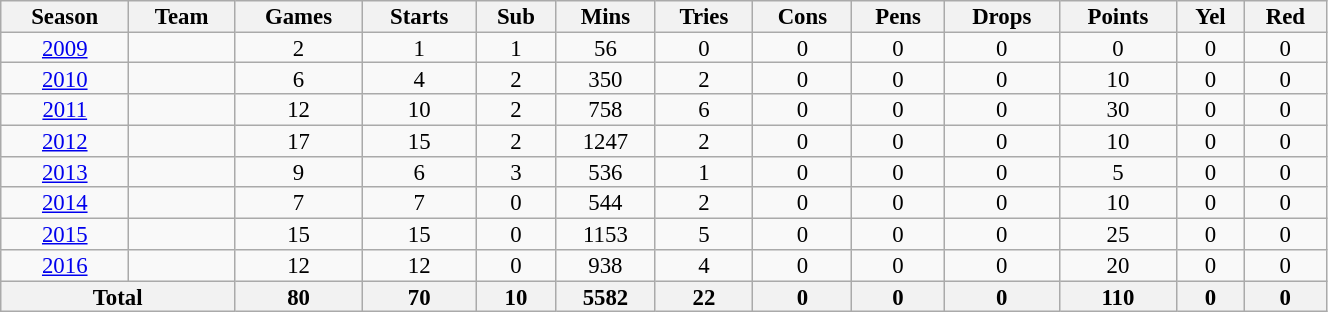<table class="wikitable" style="text-align:center; line-height:90%; font-size:95%; width:70%;">
<tr>
<th>Season</th>
<th>Team</th>
<th>Games</th>
<th>Starts</th>
<th>Sub</th>
<th>Mins</th>
<th>Tries</th>
<th>Cons</th>
<th>Pens</th>
<th>Drops</th>
<th>Points</th>
<th>Yel</th>
<th>Red</th>
</tr>
<tr>
<td><a href='#'>2009</a></td>
<td></td>
<td>2</td>
<td>1</td>
<td>1</td>
<td>56</td>
<td>0</td>
<td>0</td>
<td>0</td>
<td>0</td>
<td>0</td>
<td>0</td>
<td>0</td>
</tr>
<tr>
<td><a href='#'>2010</a></td>
<td></td>
<td>6</td>
<td>4</td>
<td>2</td>
<td>350</td>
<td>2</td>
<td>0</td>
<td>0</td>
<td>0</td>
<td>10</td>
<td>0</td>
<td>0</td>
</tr>
<tr>
<td><a href='#'>2011</a></td>
<td></td>
<td>12</td>
<td>10</td>
<td>2</td>
<td>758</td>
<td>6</td>
<td>0</td>
<td>0</td>
<td>0</td>
<td>30</td>
<td>0</td>
<td>0</td>
</tr>
<tr>
<td><a href='#'>2012</a></td>
<td></td>
<td>17</td>
<td>15</td>
<td>2</td>
<td>1247</td>
<td>2</td>
<td>0</td>
<td>0</td>
<td>0</td>
<td>10</td>
<td>0</td>
<td>0</td>
</tr>
<tr>
<td><a href='#'>2013</a></td>
<td></td>
<td>9</td>
<td>6</td>
<td>3</td>
<td>536</td>
<td>1</td>
<td>0</td>
<td>0</td>
<td>0</td>
<td>5</td>
<td>0</td>
<td>0</td>
</tr>
<tr>
<td><a href='#'>2014</a></td>
<td></td>
<td>7</td>
<td>7</td>
<td>0</td>
<td>544</td>
<td>2</td>
<td>0</td>
<td>0</td>
<td>0</td>
<td>10</td>
<td>0</td>
<td>0</td>
</tr>
<tr>
<td><a href='#'>2015</a></td>
<td></td>
<td>15</td>
<td>15</td>
<td>0</td>
<td>1153</td>
<td>5</td>
<td>0</td>
<td>0</td>
<td>0</td>
<td>25</td>
<td>0</td>
<td>0</td>
</tr>
<tr>
<td><a href='#'>2016</a></td>
<td></td>
<td>12</td>
<td>12</td>
<td>0</td>
<td>938</td>
<td>4</td>
<td>0</td>
<td>0</td>
<td>0</td>
<td>20</td>
<td>0</td>
<td>0</td>
</tr>
<tr>
<th colspan="2">Total</th>
<th>80</th>
<th>70</th>
<th>10</th>
<th>5582</th>
<th>22</th>
<th>0</th>
<th>0</th>
<th>0</th>
<th>110</th>
<th>0</th>
<th>0</th>
</tr>
</table>
